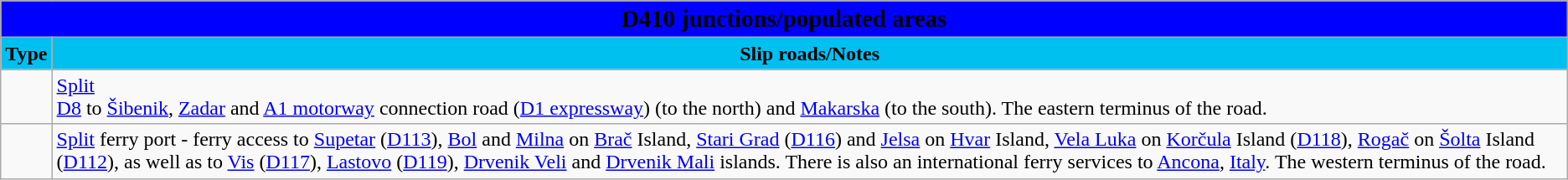<table class="wikitable">
<tr>
<td colspan=2 bgcolor=blue align=center style=margin-top:15><span><big><strong>D410 junctions/populated areas</strong></big></span></td>
</tr>
<tr>
<td align=center bgcolor=00c0f0><strong>Type</strong></td>
<td align=center bgcolor=00c0f0><strong>Slip roads/Notes</strong></td>
</tr>
<tr>
<td></td>
<td><a href='#'>Split</a><br> <a href='#'>D8</a> to <a href='#'>Šibenik</a>, <a href='#'>Zadar</a> and <a href='#'>A1 motorway</a> connection road (<a href='#'>D1 expressway</a>) (to the north) and <a href='#'>Makarska</a> (to the south). The eastern terminus of the road.</td>
</tr>
<tr>
<td></td>
<td><a href='#'>Split</a> ferry port - ferry access to <a href='#'>Supetar</a> (<a href='#'>D113</a>), <a href='#'>Bol</a> and <a href='#'>Milna</a> on <a href='#'>Brač</a> Island, <a href='#'>Stari Grad</a> (<a href='#'>D116</a>) and <a href='#'>Jelsa</a> on <a href='#'>Hvar</a> Island, <a href='#'>Vela Luka</a> on <a href='#'>Korčula</a> Island (<a href='#'>D118</a>), <a href='#'>Rogač</a> on <a href='#'>Šolta</a> Island (<a href='#'>D112</a>), as well as to <a href='#'>Vis</a> (<a href='#'>D117</a>), <a href='#'>Lastovo</a> (<a href='#'>D119</a>), <a href='#'>Drvenik Veli</a> and <a href='#'>Drvenik Mali</a> islands. There is also an international ferry services to <a href='#'>Ancona</a>, <a href='#'>Italy</a>. The western terminus of the road.</td>
</tr>
</table>
